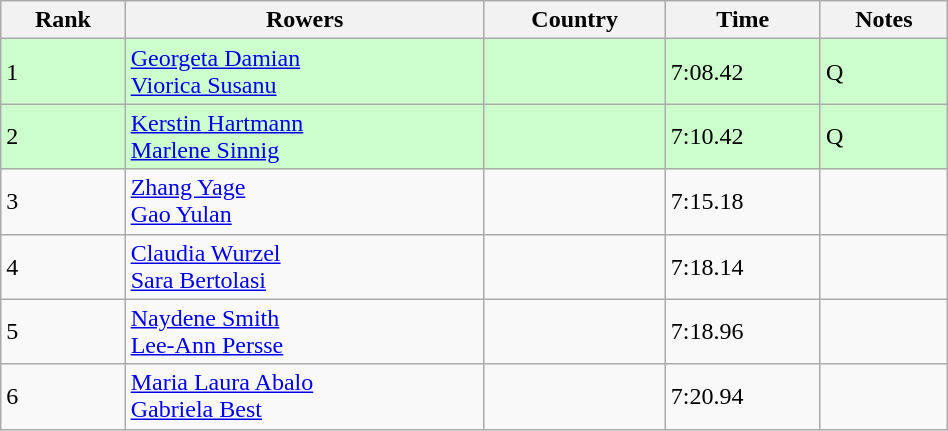<table class="wikitable sortable" width=50%>
<tr>
<th>Rank</th>
<th>Rowers</th>
<th>Country</th>
<th>Time</th>
<th>Notes</th>
</tr>
<tr bgcolor=ccffcc>
<td>1</td>
<td><a href='#'>Georgeta Damian</a><br><a href='#'>Viorica Susanu</a></td>
<td></td>
<td>7:08.42</td>
<td>Q</td>
</tr>
<tr bgcolor=ccffcc>
<td>2</td>
<td><a href='#'>Kerstin Hartmann</a><br><a href='#'>Marlene Sinnig</a></td>
<td></td>
<td>7:10.42</td>
<td>Q</td>
</tr>
<tr>
<td>3</td>
<td><a href='#'>Zhang Yage</a><br><a href='#'>Gao Yulan</a></td>
<td></td>
<td>7:15.18</td>
<td></td>
</tr>
<tr>
<td>4</td>
<td><a href='#'>Claudia Wurzel</a><br><a href='#'>Sara Bertolasi</a></td>
<td></td>
<td>7:18.14</td>
<td></td>
</tr>
<tr>
<td>5</td>
<td><a href='#'>Naydene Smith</a><br><a href='#'>Lee-Ann Persse</a></td>
<td></td>
<td>7:18.96</td>
<td></td>
</tr>
<tr>
<td>6</td>
<td><a href='#'>Maria Laura Abalo</a><br><a href='#'>Gabriela Best</a></td>
<td></td>
<td>7:20.94</td>
<td></td>
</tr>
</table>
